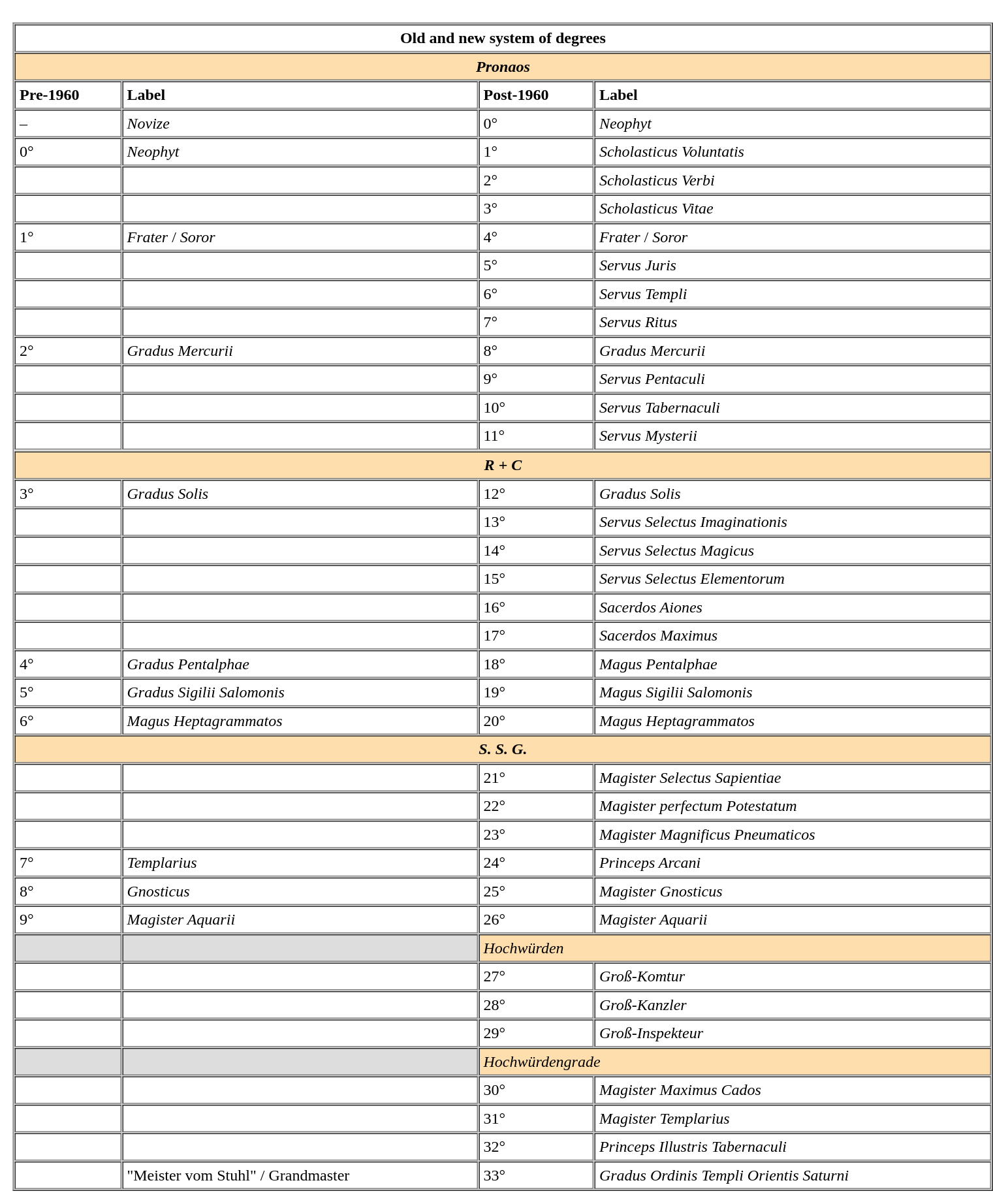<table border="0" cellpadding="4" cellspacing="1" bgcolor="#FFFFFF" align="center" width="80%" style="background:#FFFFFF; margin:0 0 0.5em 0.5em">
<tr>
<td><br><table border="1" cellpadding="4" cellspacing="1" bgcolor="#FFDEAD" align="center" width="100%" style="background:#dddddd; margin:0 0 0.5em 0.5em">
<tr>
<th colspan="4" bgcolor="#FFFFFF">Old and new system of degrees</th>
</tr>
<tr ---->
<th colspan="4" bgcolor="#FFDEAD"><em>Pronaos</em></th>
</tr>
<tr ---- bgcolor="#FFFFFF">
<td><strong>Pre-1960</strong></td>
<td><strong>Label</strong></td>
<td><strong>Post-1960</strong></td>
<td><strong>Label</strong></td>
</tr>
<tr ---- bgcolor="#FFFFFF">
<td>–</td>
<td><em>Novize</em></td>
<td>0°</td>
<td><em>Neophyt</em></td>
</tr>
<tr ---- bgcolor="#FFFFFF">
<td>0°</td>
<td><em>Neophyt</em></td>
<td>1°</td>
<td><em>Scholasticus Voluntatis</em></td>
</tr>
<tr ---- bgcolor="#FFFFFF">
<td></td>
<td></td>
<td>2°</td>
<td><em>Scholasticus Verbi</em></td>
</tr>
<tr ---- bgcolor="#FFFFFF">
<td></td>
<td></td>
<td>3°</td>
<td><em>Scholasticus Vitae</em></td>
</tr>
<tr ---- bgcolor="#FFFFFF">
<td>1°</td>
<td><em>Frater</em> / <em>Soror</em></td>
<td>4°</td>
<td><em>Frater</em> / <em>Soror</em></td>
</tr>
<tr ---- bgcolor="#FFFFFF">
<td></td>
<td></td>
<td>5°</td>
<td><em>Servus Juris </em></td>
</tr>
<tr ---- bgcolor="#FFFFFF">
<td></td>
<td></td>
<td>6°</td>
<td><em>Servus Templi</em></td>
</tr>
<tr ---- bgcolor="#FFFFFF">
<td></td>
<td></td>
<td>7°</td>
<td><em>Servus Ritus</em></td>
</tr>
<tr ---- bgcolor="#FFFFFF">
<td>2°</td>
<td><em>Gradus Mercurii</em></td>
<td>8°</td>
<td><em>Gradus Mercurii</em></td>
</tr>
<tr ---- bgcolor="#FFFFFF">
<td></td>
<td></td>
<td>9°</td>
<td><em>Servus Pentaculi</em></td>
</tr>
<tr ---- bgcolor="#FFFFFF">
<td></td>
<td></td>
<td>10°</td>
<td><em>Servus Tabernaculi</em></td>
</tr>
<tr ---- bgcolor="#FFFFFF">
<td></td>
<td></td>
<td>11°</td>
<td><em>Servus Mysterii</em></td>
</tr>
<tr ---- bgcolor="#FFFFFF">
</tr>
<tr ---->
<th colspan="4" bgcolor="#FFDEAD"><em>R + C</em></th>
</tr>
<tr ---- bgcolor="#FFFFFF">
<td>3°</td>
<td><em>Gradus Solis</em></td>
<td>12°</td>
<td><em>Gradus Solis</em></td>
</tr>
<tr ---- bgcolor="#FFFFFF">
<td></td>
<td></td>
<td>13°</td>
<td><em>Servus Selectus Imaginationis</em></td>
</tr>
<tr ---- bgcolor="#FFFFFF">
<td></td>
<td></td>
<td>14°</td>
<td><em>Servus Selectus Magicus</em></td>
</tr>
<tr ---- bgcolor="#FFFFFF">
<td></td>
<td></td>
<td>15°</td>
<td><em>Servus Selectus Elementorum</em></td>
</tr>
<tr ---- bgcolor="#FFFFFF">
<td></td>
<td></td>
<td>16°</td>
<td><em>Sacerdos Aiones</em></td>
</tr>
<tr ---- bgcolor="#FFFFFF">
<td></td>
<td></td>
<td>17°</td>
<td><em>Sacerdos Maximus</em></td>
</tr>
<tr ---- bgcolor="#FFFFFF">
<td>4°</td>
<td><em>Gradus Pentalphae</em></td>
<td>18°</td>
<td><em>Magus Pentalphae</em></td>
</tr>
<tr ---- bgcolor="#FFFFFF">
<td>5°</td>
<td><em>Gradus Sigilii Salomonis</em></td>
<td>19°</td>
<td><em>Magus Sigilii Salomonis</em></td>
</tr>
<tr ---- bgcolor="#FFFFFF">
<td>6°</td>
<td><em>Magus Heptagrammatos</em></td>
<td>20°</td>
<td><em>Magus Heptagrammatos</em></td>
</tr>
<tr ---->
<th colspan="4" bgcolor="#FFDEAD"><em>S. S. G.</em></th>
</tr>
<tr ---- bgcolor="#FFFFFF">
<td></td>
<td></td>
<td>21°</td>
<td><em>Magister Selectus Sapientiae</em></td>
</tr>
<tr ---- bgcolor="#FFFFFF">
<td></td>
<td></td>
<td>22°</td>
<td><em>Magister perfectum Potestatum</em></td>
</tr>
<tr ---- bgcolor="#FFFFFF">
<td></td>
<td></td>
<td>23°</td>
<td><em>Magister Magnificus Pneumaticos</em></td>
</tr>
<tr ---- bgcolor="#FFFFFF">
<td>7°</td>
<td><em>Templarius</em></td>
<td>24°</td>
<td><em>Princeps Arcani</em></td>
</tr>
<tr ---- bgcolor="#FFFFFF">
<td>8°</td>
<td><em>Gnosticus</em></td>
<td>25°</td>
<td><em>Magister Gnosticus</em></td>
</tr>
<tr ---- bgcolor="#FFFFFF">
<td>9°</td>
<td><em>Magister Aquarii</em></td>
<td>26°</td>
<td><em>Magister Aquarii</em></td>
</tr>
<tr ---->
<td></td>
<td></td>
<td ! colspan="2" bgcolor="#FFDEAD"><em>Hochwürden</em></td>
</tr>
<tr ---- bgcolor="#FFFFFF">
<td></td>
<td></td>
<td>27°</td>
<td><em>Groß-Komtur</em></td>
</tr>
<tr ---- bgcolor="#FFFFFF">
<td></td>
<td></td>
<td>28°</td>
<td><em>Groß-Kanzler</em></td>
</tr>
<tr ---- bgcolor="#FFFFFF">
<td></td>
<td></td>
<td>29°</td>
<td><em>Groß-Inspekteur </em></td>
</tr>
<tr ---->
<td></td>
<td></td>
<td ! colspan="2" bgcolor="#FFDEAD"><em>Hochwürdengrade</em></td>
</tr>
<tr ---- bgcolor="#FFFFFF">
<td></td>
<td></td>
<td>30°</td>
<td><em>Magister Maximus Cados</em></td>
</tr>
<tr ---- bgcolor="#FFFFFF">
<td></td>
<td></td>
<td>31°</td>
<td><em>Magister Templarius</em></td>
</tr>
<tr ---- bgcolor="#FFFFFF">
<td></td>
<td></td>
<td>32°</td>
<td><em>Princeps Illustris Tabernaculi</em></td>
</tr>
<tr ---- bgcolor="#FFFFFF">
<td></td>
<td>"Meister vom Stuhl" / Grandmaster</td>
<td>33°</td>
<td><em>Gradus Ordinis Templi Orientis Saturni</em></td>
</tr>
</table>
</td>
</tr>
</table>
